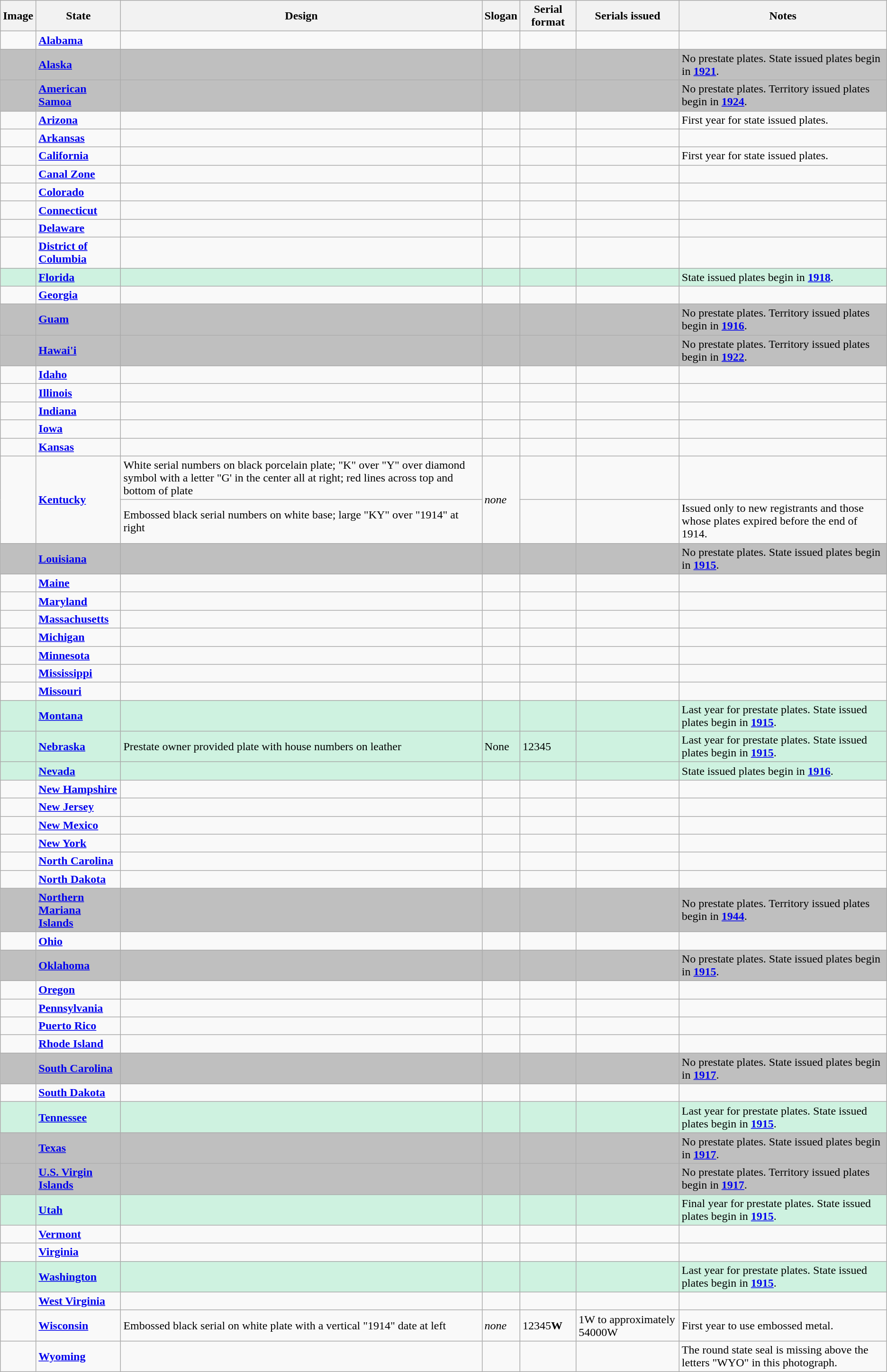<table class="wikitable">
<tr>
<th>Image</th>
<th>State</th>
<th>Design</th>
<th>Slogan</th>
<th>Serial format</th>
<th>Serials issued</th>
<th>Notes</th>
</tr>
<tr>
<td></td>
<td><strong><a href='#'>Alabama</a></strong></td>
<td></td>
<td></td>
<td></td>
<td></td>
<td></td>
</tr>
<tr style="background:#BFBFBF";>
<td></td>
<td><strong><a href='#'>Alaska</a></strong></td>
<td></td>
<td></td>
<td></td>
<td></td>
<td>No prestate plates. State issued plates begin in <a href='#'><strong>1921</strong></a>.</td>
</tr>
<tr style="background:#BFBFBF";>
<td></td>
<td><strong><a href='#'>American Samoa</a></strong></td>
<td></td>
<td></td>
<td></td>
<td></td>
<td>No prestate plates. Territory issued plates begin in <a href='#'><strong>1924</strong></a>.</td>
</tr>
<tr>
<td></td>
<td><strong><a href='#'>Arizona</a></strong></td>
<td></td>
<td></td>
<td></td>
<td></td>
<td>First year for state issued plates.</td>
</tr>
<tr>
<td></td>
<td><strong><a href='#'>Arkansas</a></strong></td>
<td></td>
<td></td>
<td></td>
<td></td>
<td></td>
</tr>
<tr>
<td></td>
<td><strong><a href='#'>California</a></strong></td>
<td></td>
<td></td>
<td></td>
<td></td>
<td>First year for state issued plates.</td>
</tr>
<tr>
<td></td>
<td><strong><a href='#'>Canal Zone</a></strong></td>
<td></td>
<td></td>
<td></td>
<td></td>
<td></td>
</tr>
<tr>
<td></td>
<td><strong><a href='#'>Colorado</a></strong></td>
<td></td>
<td></td>
<td></td>
<td></td>
<td></td>
</tr>
<tr>
<td></td>
<td><strong><a href='#'>Connecticut</a></strong></td>
<td></td>
<td></td>
<td></td>
<td></td>
<td></td>
</tr>
<tr>
<td></td>
<td><strong><a href='#'>Delaware</a></strong></td>
<td></td>
<td></td>
<td></td>
<td></td>
<td></td>
</tr>
<tr>
<td></td>
<td><strong><a href='#'>District of<br>Columbia</a></strong></td>
<td></td>
<td></td>
<td></td>
<td></td>
<td></td>
</tr>
<tr style="background:#CEF2E0";>
<td></td>
<td><strong><a href='#'>Florida</a></strong></td>
<td></td>
<td></td>
<td></td>
<td></td>
<td>State issued plates begin in <a href='#'><strong>1918</strong></a>.</td>
</tr>
<tr>
<td></td>
<td><strong><a href='#'>Georgia</a></strong></td>
<td></td>
<td></td>
<td></td>
<td></td>
<td></td>
</tr>
<tr style="background:#BFBFBF";>
<td></td>
<td><strong><a href='#'>Guam</a></strong></td>
<td></td>
<td></td>
<td></td>
<td></td>
<td>No prestate plates. Territory issued plates begin in <a href='#'><strong>1916</strong></a>.</td>
</tr>
<tr style="background:#BFBFBF";>
<td></td>
<td><strong><a href='#'>Hawai'i</a></strong></td>
<td></td>
<td></td>
<td></td>
<td></td>
<td>No prestate plates. Territory issued plates begin in <a href='#'><strong>1922</strong></a>.</td>
</tr>
<tr>
<td></td>
<td><strong><a href='#'>Idaho</a></strong></td>
<td></td>
<td></td>
<td></td>
<td></td>
<td></td>
</tr>
<tr>
<td></td>
<td><strong><a href='#'>Illinois</a></strong></td>
<td></td>
<td></td>
<td></td>
<td></td>
<td></td>
</tr>
<tr>
<td></td>
<td><strong><a href='#'>Indiana</a></strong></td>
<td></td>
<td></td>
<td></td>
<td></td>
<td></td>
</tr>
<tr>
<td></td>
<td><strong><a href='#'>Iowa</a></strong></td>
<td></td>
<td></td>
<td></td>
<td></td>
<td></td>
</tr>
<tr>
<td></td>
<td><strong><a href='#'>Kansas</a></strong></td>
<td></td>
<td></td>
<td></td>
<td></td>
<td></td>
</tr>
<tr>
<td rowspan="2"><br><br><br></td>
<td rowspan="2"><strong><a href='#'>Kentucky</a></strong></td>
<td>White serial numbers on black porcelain plate; "K" over "Y" over diamond symbol with a letter "G' in the center all at right; red lines across top and bottom of plate</td>
<td rowspan="2"><em>none</em></td>
<td></td>
<td></td>
<td></td>
</tr>
<tr>
<td>Embossed black serial numbers on white base; large "KY" over "1914" at right</td>
<td></td>
<td></td>
<td>Issued only to new registrants and those whose plates expired before the end of 1914.</td>
</tr>
<tr style="background:#BFBFBF";>
<td></td>
<td><strong><a href='#'>Louisiana</a></strong></td>
<td></td>
<td></td>
<td></td>
<td></td>
<td>No prestate plates.  State issued plates begin in <a href='#'><strong>1915</strong></a>.</td>
</tr>
<tr>
<td></td>
<td><strong><a href='#'>Maine</a></strong></td>
<td></td>
<td></td>
<td></td>
<td></td>
<td></td>
</tr>
<tr>
<td></td>
<td><strong><a href='#'>Maryland</a></strong></td>
<td></td>
<td></td>
<td></td>
<td></td>
<td></td>
</tr>
<tr>
<td></td>
<td><strong><a href='#'>Massachusetts</a></strong></td>
<td></td>
<td></td>
<td></td>
<td></td>
<td></td>
</tr>
<tr>
<td></td>
<td><strong><a href='#'>Michigan</a></strong></td>
<td></td>
<td></td>
<td></td>
<td></td>
<td></td>
</tr>
<tr>
<td></td>
<td><strong><a href='#'>Minnesota</a></strong></td>
<td></td>
<td></td>
<td></td>
<td></td>
<td></td>
</tr>
<tr>
<td></td>
<td><strong><a href='#'>Mississippi</a></strong></td>
<td></td>
<td></td>
<td></td>
<td></td>
<td></td>
</tr>
<tr>
<td></td>
<td><strong><a href='#'>Missouri</a></strong></td>
<td></td>
<td></td>
<td></td>
<td></td>
<td></td>
</tr>
<tr style="background:#CEF2E0";>
<td></td>
<td><strong><a href='#'>Montana</a></strong></td>
<td></td>
<td></td>
<td></td>
<td></td>
<td>Last year for prestate plates. State issued plates begin in <a href='#'><strong>1915</strong></a>.</td>
</tr>
<tr style="background:#CEF2E0";>
<td></td>
<td><strong><a href='#'>Nebraska</a></strong></td>
<td>Prestate owner provided plate with house numbers on leather</td>
<td>None</td>
<td>12345</td>
<td></td>
<td>Last year for prestate plates. State issued plates begin in <a href='#'><strong>1915</strong></a>.</td>
</tr>
<tr style="background:#CEF2E0";>
<td></td>
<td><strong><a href='#'>Nevada</a></strong></td>
<td></td>
<td></td>
<td></td>
<td></td>
<td>State issued plates begin in <a href='#'><strong>1916</strong></a>.</td>
</tr>
<tr>
<td></td>
<td><strong><a href='#'>New Hampshire</a></strong></td>
<td></td>
<td></td>
<td></td>
<td></td>
<td></td>
</tr>
<tr>
<td></td>
<td><strong><a href='#'>New Jersey</a></strong></td>
<td></td>
<td></td>
<td></td>
<td></td>
<td></td>
</tr>
<tr>
<td></td>
<td><strong><a href='#'>New Mexico</a></strong></td>
<td></td>
<td></td>
<td></td>
<td></td>
<td></td>
</tr>
<tr>
<td></td>
<td><strong><a href='#'>New York</a></strong></td>
<td></td>
<td></td>
<td></td>
<td></td>
<td></td>
</tr>
<tr>
<td></td>
<td><strong><a href='#'>North Carolina</a></strong></td>
<td></td>
<td></td>
<td></td>
<td></td>
<td></td>
</tr>
<tr>
<td></td>
<td><strong><a href='#'>North Dakota</a></strong></td>
<td></td>
<td></td>
<td></td>
<td></td>
<td></td>
</tr>
<tr style="background:#BFBFBF";>
<td></td>
<td><strong><a href='#'>Northern Mariana<br> Islands</a></strong></td>
<td></td>
<td></td>
<td></td>
<td></td>
<td>No prestate plates. Territory issued plates begin in <a href='#'><strong>1944</strong></a>.</td>
</tr>
<tr>
<td></td>
<td><strong><a href='#'>Ohio</a></strong></td>
<td></td>
<td></td>
<td></td>
<td></td>
<td></td>
</tr>
<tr style="background:#BFBFBF";>
<td></td>
<td><strong><a href='#'>Oklahoma</a></strong></td>
<td></td>
<td></td>
<td></td>
<td></td>
<td>No prestate plates. State issued plates begin in <a href='#'><strong>1915</strong></a>.</td>
</tr>
<tr>
<td></td>
<td><strong><a href='#'>Oregon</a></strong></td>
<td></td>
<td></td>
<td></td>
<td></td>
<td></td>
</tr>
<tr>
<td></td>
<td><strong><a href='#'>Pennsylvania</a></strong></td>
<td></td>
<td></td>
<td></td>
<td></td>
<td></td>
</tr>
<tr>
<td></td>
<td><strong><a href='#'>Puerto Rico</a></strong></td>
<td></td>
<td></td>
<td></td>
<td></td>
<td></td>
</tr>
<tr>
<td></td>
<td><strong><a href='#'>Rhode Island</a></strong></td>
<td></td>
<td></td>
<td></td>
<td></td>
<td></td>
</tr>
<tr style="background:#BFBFBF";>
<td></td>
<td><strong><a href='#'>South Carolina</a></strong></td>
<td></td>
<td></td>
<td></td>
<td></td>
<td>No prestate plates. State issued plates begin in <a href='#'><strong>1917</strong></a>.</td>
</tr>
<tr>
<td></td>
<td><strong><a href='#'>South Dakota</a></strong></td>
<td></td>
<td></td>
<td></td>
<td></td>
<td></td>
</tr>
<tr style="background:#CEF2E0";>
<td></td>
<td><strong><a href='#'>Tennessee</a></strong></td>
<td></td>
<td></td>
<td></td>
<td></td>
<td>Last year for prestate plates. State issued plates begin in <a href='#'><strong>1915</strong></a>.</td>
</tr>
<tr style="background:#BFBFBF">
<td></td>
<td><strong><a href='#'>Texas</a></strong></td>
<td></td>
<td></td>
<td></td>
<td></td>
<td>No prestate plates. State issued plates begin in <a href='#'><strong>1917</strong></a>.</td>
</tr>
<tr style="background:#BFBFBF">
<td></td>
<td><strong><a href='#'>U.S. Virgin Islands</a></strong></td>
<td></td>
<td></td>
<td></td>
<td></td>
<td>No prestate plates. Territory issued plates begin in <a href='#'><strong>1917</strong></a>.</td>
</tr>
<tr style="background:#CEF2E0";>
<td></td>
<td><strong><a href='#'>Utah</a></strong></td>
<td></td>
<td></td>
<td></td>
<td></td>
<td>Final year for prestate plates. State issued plates begin in <a href='#'><strong>1915</strong></a>.</td>
</tr>
<tr>
<td></td>
<td><strong><a href='#'>Vermont</a></strong></td>
<td></td>
<td></td>
<td></td>
<td></td>
<td></td>
</tr>
<tr>
<td></td>
<td><strong><a href='#'>Virginia</a></strong></td>
<td></td>
<td></td>
<td></td>
<td></td>
<td></td>
</tr>
<tr style="background:#CEF2E0";>
<td></td>
<td><strong><a href='#'>Washington</a></strong></td>
<td></td>
<td></td>
<td></td>
<td></td>
<td>Last year for prestate plates. State issued plates begin in <a href='#'><strong>1915</strong></a>.</td>
</tr>
<tr>
<td></td>
<td><strong><a href='#'>West Virginia</a></strong></td>
<td></td>
<td></td>
<td></td>
<td></td>
<td></td>
</tr>
<tr>
<td></td>
<td><strong><a href='#'>Wisconsin</a></strong></td>
<td>Embossed black serial on white plate with a vertical "1914" date at left</td>
<td><em>none</em></td>
<td>12345<strong>W</strong></td>
<td>1W to approximately 54000W</td>
<td>First year to use embossed metal.</td>
</tr>
<tr>
<td></td>
<td><strong><a href='#'>Wyoming</a></strong></td>
<td></td>
<td></td>
<td></td>
<td></td>
<td>The round state seal is missing above the letters "WYO" in this photograph.</td>
</tr>
</table>
